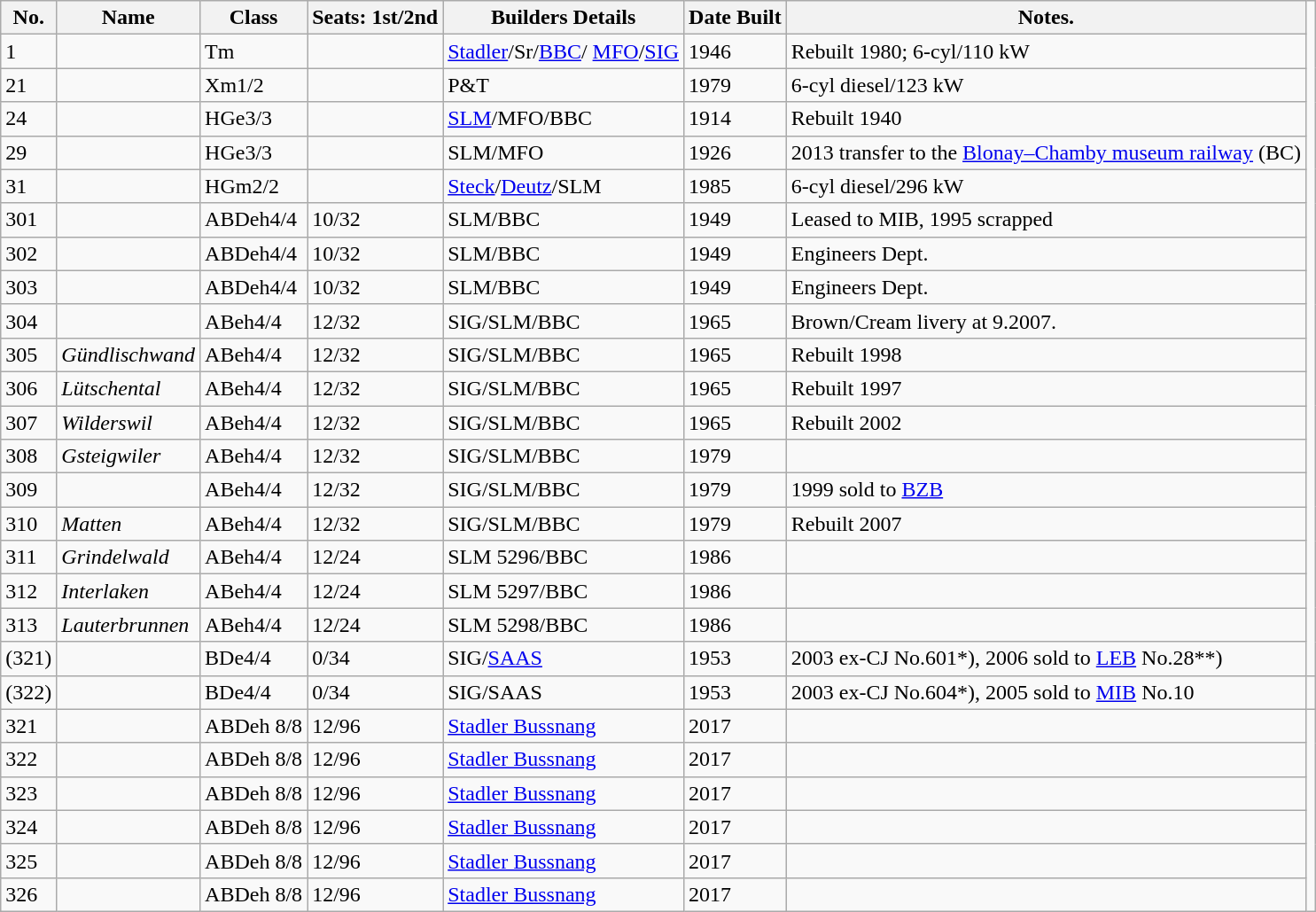<table class="wikitable">
<tr>
<th>No.</th>
<th>Name</th>
<th>Class</th>
<th>Seats: 1st/2nd</th>
<th>Builders Details</th>
<th>Date Built</th>
<th>Notes.</th>
</tr>
<tr>
<td>1</td>
<td></td>
<td>Tm</td>
<td></td>
<td><a href='#'>Stadler</a>/Sr/<a href='#'>BBC</a>/ <a href='#'>MFO</a>/<a href='#'>SIG</a></td>
<td>1946</td>
<td>Rebuilt 1980; 6-cyl/110 kW</td>
</tr>
<tr>
<td>21</td>
<td></td>
<td>Xm1/2</td>
<td></td>
<td>P&T</td>
<td>1979</td>
<td>6-cyl diesel/123 kW</td>
</tr>
<tr>
<td>24</td>
<td></td>
<td>HGe3/3</td>
<td></td>
<td><a href='#'>SLM</a>/MFO/BBC</td>
<td>1914</td>
<td>Rebuilt 1940</td>
</tr>
<tr>
<td>29</td>
<td></td>
<td>HGe3/3</td>
<td></td>
<td>SLM/MFO</td>
<td>1926</td>
<td>2013 transfer to the <a href='#'>Blonay–Chamby museum railway</a> (BC)</td>
</tr>
<tr>
<td>31</td>
<td></td>
<td>HGm2/2</td>
<td></td>
<td><a href='#'>Steck</a>/<a href='#'>Deutz</a>/SLM</td>
<td>1985</td>
<td>6-cyl diesel/296 kW</td>
</tr>
<tr>
<td>301</td>
<td></td>
<td>ABDeh4/4</td>
<td>10/32</td>
<td>SLM/BBC</td>
<td>1949</td>
<td>Leased to MIB, 1995 scrapped</td>
</tr>
<tr>
<td>302</td>
<td></td>
<td>ABDeh4/4</td>
<td>10/32</td>
<td>SLM/BBC</td>
<td>1949</td>
<td>Engineers Dept.</td>
</tr>
<tr>
<td>303</td>
<td></td>
<td>ABDeh4/4</td>
<td>10/32</td>
<td>SLM/BBC</td>
<td>1949</td>
<td>Engineers Dept.</td>
</tr>
<tr>
<td>304</td>
<td></td>
<td>ABeh4/4</td>
<td>12/32</td>
<td>SIG/SLM/BBC</td>
<td>1965</td>
<td>Brown/Cream livery at 9.2007.</td>
</tr>
<tr>
<td>305</td>
<td><em>Gündlischwand</em></td>
<td>ABeh4/4</td>
<td>12/32</td>
<td>SIG/SLM/BBC</td>
<td>1965</td>
<td>Rebuilt 1998</td>
</tr>
<tr>
<td>306</td>
<td><em>Lütschental</em></td>
<td>ABeh4/4</td>
<td>12/32</td>
<td>SIG/SLM/BBC</td>
<td>1965</td>
<td>Rebuilt 1997</td>
</tr>
<tr>
<td>307</td>
<td><em>Wilderswil</em></td>
<td>ABeh4/4</td>
<td>12/32</td>
<td>SIG/SLM/BBC</td>
<td>1965</td>
<td>Rebuilt 2002</td>
</tr>
<tr>
<td>308</td>
<td><em>Gsteigwiler</em></td>
<td>ABeh4/4</td>
<td>12/32</td>
<td>SIG/SLM/BBC</td>
<td>1979</td>
<td></td>
</tr>
<tr>
<td>309</td>
<td></td>
<td>ABeh4/4</td>
<td>12/32</td>
<td>SIG/SLM/BBC</td>
<td>1979</td>
<td>1999 sold to <a href='#'>BZB</a></td>
</tr>
<tr>
<td>310</td>
<td><em>Matten</em></td>
<td>ABeh4/4</td>
<td>12/32</td>
<td>SIG/SLM/BBC</td>
<td>1979</td>
<td>Rebuilt 2007</td>
</tr>
<tr>
<td>311</td>
<td><em>Grindelwald</em></td>
<td>ABeh4/4</td>
<td>12/24</td>
<td>SLM 5296/BBC</td>
<td>1986</td>
<td></td>
</tr>
<tr>
<td>312</td>
<td><em>Interlaken </em></td>
<td>ABeh4/4</td>
<td>12/24</td>
<td>SLM 5297/BBC</td>
<td>1986</td>
<td></td>
</tr>
<tr>
<td>313</td>
<td><em>Lauterbrunnen</em></td>
<td>ABeh4/4</td>
<td>12/24</td>
<td>SLM 5298/BBC</td>
<td>1986</td>
<td></td>
</tr>
<tr>
<td>(321)</td>
<td></td>
<td>BDe4/4</td>
<td>0/34</td>
<td>SIG/<a href='#'>SAAS</a></td>
<td>1953</td>
<td>2003 ex-CJ No.601*), 2006 sold to <a href='#'>LEB</a> No.28**)</td>
</tr>
<tr>
<td>(322)</td>
<td></td>
<td>BDe4/4</td>
<td>0/34</td>
<td>SIG/SAAS</td>
<td>1953</td>
<td>2003 ex-CJ No.604*), 2005 sold to <a href='#'>MIB</a> No.10</td>
<td></td>
</tr>
<tr>
<td>321</td>
<td></td>
<td>ABDeh 8/8</td>
<td>12/96</td>
<td><a href='#'>Stadler Bussnang</a></td>
<td>2017</td>
<td></td>
</tr>
<tr>
<td>322</td>
<td></td>
<td>ABDeh 8/8</td>
<td>12/96</td>
<td><a href='#'>Stadler Bussnang</a></td>
<td>2017</td>
<td></td>
</tr>
<tr>
<td>323</td>
<td></td>
<td>ABDeh 8/8</td>
<td>12/96</td>
<td><a href='#'>Stadler Bussnang</a></td>
<td>2017</td>
<td></td>
</tr>
<tr>
<td>324</td>
<td></td>
<td>ABDeh 8/8</td>
<td>12/96</td>
<td><a href='#'>Stadler Bussnang</a></td>
<td>2017</td>
<td></td>
</tr>
<tr>
<td>325</td>
<td></td>
<td>ABDeh 8/8</td>
<td>12/96</td>
<td><a href='#'>Stadler Bussnang</a></td>
<td>2017</td>
<td></td>
</tr>
<tr>
<td>326</td>
<td></td>
<td>ABDeh 8/8</td>
<td>12/96</td>
<td><a href='#'>Stadler Bussnang</a></td>
<td>2017</td>
<td></td>
</tr>
</table>
